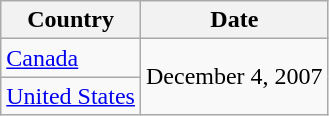<table class="wikitable">
<tr>
<th>Country</th>
<th>Date</th>
</tr>
<tr>
<td><a href='#'>Canada</a></td>
<td rowspan="2">December 4, 2007</td>
</tr>
<tr>
<td><a href='#'>United States</a></td>
</tr>
</table>
